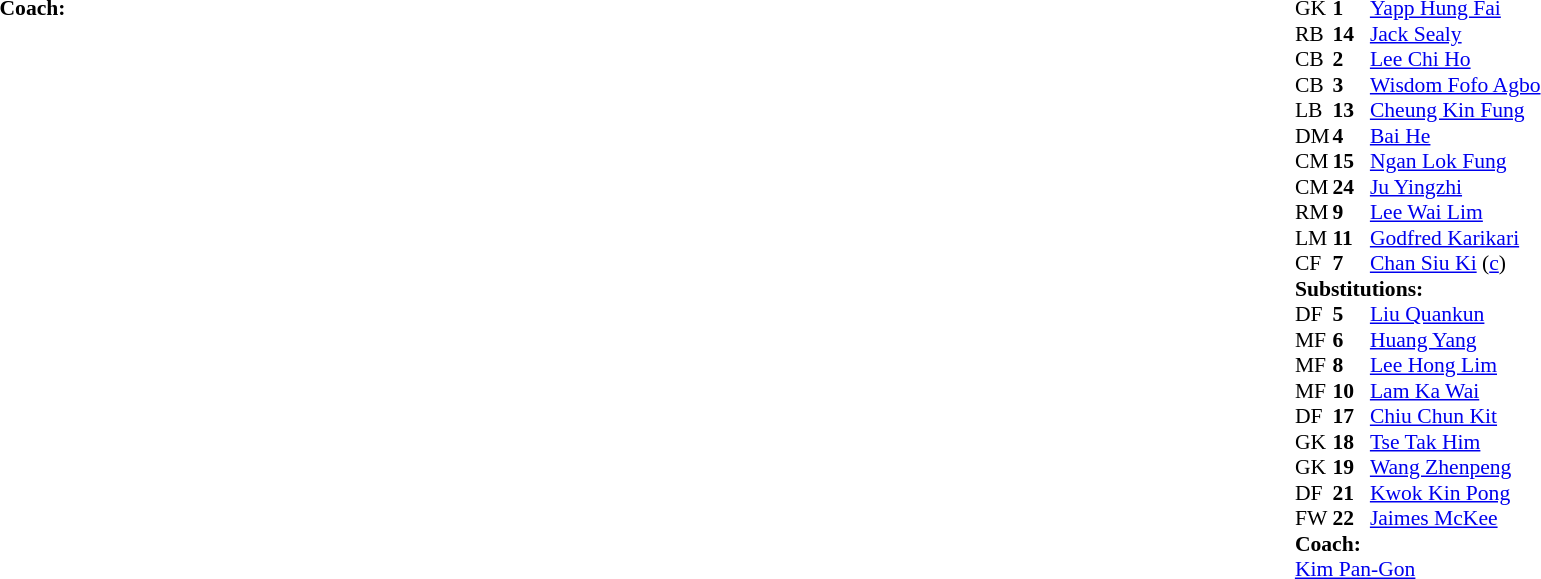<table style="width:100%;">
<tr>
<td style="vertical-align:top; width:50%;"><br><table style="font-size: 90%" cellspacing="0" cellpadding="0">
<tr>
<th width="25"></th>
<th width="25"></th>
</tr>
<tr>
<td></td>
<td><strong> </strong></td>
<td></td>
</tr>
<tr>
<td></td>
<td><strong> </strong></td>
<td></td>
</tr>
<tr>
<td></td>
<td><strong> </strong></td>
<td></td>
</tr>
<tr>
<td></td>
<td><strong> </strong></td>
<td></td>
</tr>
<tr>
<td></td>
<td><strong> </strong></td>
<td></td>
</tr>
<tr>
<td></td>
<td><strong> </strong></td>
<td></td>
</tr>
<tr>
<td></td>
<td><strong> </strong></td>
<td></td>
</tr>
<tr>
<td></td>
<td><strong> </strong></td>
<td></td>
</tr>
<tr>
<td></td>
<td><strong> </strong></td>
<td></td>
</tr>
<tr>
<td></td>
<td><strong> </strong></td>
<td></td>
</tr>
<tr>
<td></td>
<td><strong> </strong></td>
<td></td>
</tr>
<tr>
<td></td>
<td><strong> </strong></td>
<td></td>
</tr>
<tr>
<td></td>
<td><strong> </strong></td>
<td></td>
</tr>
<tr>
<td></td>
<td><strong> </strong></td>
<td></td>
</tr>
<tr>
<td></td>
<td><strong> </strong></td>
<td></td>
</tr>
<tr>
<td></td>
<td><strong> </strong></td>
<td></td>
</tr>
<tr>
<td></td>
<td><strong> </strong></td>
<td></td>
</tr>
<tr>
<td></td>
<td><strong> </strong></td>
<td></td>
</tr>
<tr>
<td colspan=4><strong>Coach:</strong></td>
</tr>
<tr>
<td colspan="4"></td>
</tr>
</table>
</td>
<td valign="top"></td>
<td style="vertical-align:top; width:60%;"><br><table cellspacing="0" cellpadding="0" style="font-size:90%; margin:auto;">
<tr>
<th width=25></th>
<th width=25></th>
</tr>
<tr>
<td>GK</td>
<td><strong>1</strong></td>
<td><a href='#'>Yapp Hung Fai</a></td>
</tr>
<tr>
<td>RB</td>
<td><strong>14</strong></td>
<td><a href='#'>Jack Sealy</a></td>
<td></td>
</tr>
<tr>
<td>CB</td>
<td><strong>2</strong></td>
<td><a href='#'>Lee Chi Ho</a></td>
</tr>
<tr>
<td>CB</td>
<td><strong>3</strong></td>
<td><a href='#'>Wisdom Fofo Agbo</a></td>
</tr>
<tr>
<td>LB</td>
<td><strong>13</strong></td>
<td><a href='#'>Cheung Kin Fung</a></td>
<td></td>
</tr>
<tr>
<td>DM</td>
<td><strong>4</strong></td>
<td><a href='#'>Bai He</a></td>
</tr>
<tr>
<td>CM</td>
<td><strong>15</strong></td>
<td><a href='#'>Ngan Lok Fung</a></td>
<td></td>
</tr>
<tr>
<td>CM</td>
<td><strong>24</strong></td>
<td><a href='#'>Ju Yingzhi</a></td>
<td></td>
</tr>
<tr>
<td>RM</td>
<td><strong>9</strong></td>
<td><a href='#'>Lee Wai Lim</a></td>
<td></td>
</tr>
<tr>
<td>LM</td>
<td><strong>11</strong></td>
<td><a href='#'>Godfred Karikari</a></td>
</tr>
<tr>
<td>CF</td>
<td><strong>7</strong></td>
<td><a href='#'>Chan Siu Ki</a> (<a href='#'>c</a>)</td>
</tr>
<tr>
<td colspan=3><strong>Substitutions:</strong></td>
</tr>
<tr>
<td>DF</td>
<td><strong>5</strong></td>
<td><a href='#'>Liu Quankun</a></td>
<td></td>
</tr>
<tr>
<td>MF</td>
<td><strong>6</strong></td>
<td><a href='#'>Huang Yang</a></td>
<td></td>
</tr>
<tr>
<td>MF</td>
<td><strong>8</strong></td>
<td><a href='#'>Lee Hong Lim</a></td>
<td></td>
</tr>
<tr>
<td>MF</td>
<td><strong>10</strong></td>
<td><a href='#'>Lam Ka Wai</a></td>
</tr>
<tr>
<td>DF</td>
<td><strong>17</strong></td>
<td><a href='#'>Chiu Chun Kit</a></td>
</tr>
<tr>
<td>GK</td>
<td><strong>18</strong></td>
<td><a href='#'>Tse Tak Him</a></td>
</tr>
<tr>
<td>GK</td>
<td><strong>19</strong></td>
<td><a href='#'>Wang Zhenpeng</a></td>
</tr>
<tr>
<td>DF</td>
<td><strong>21</strong></td>
<td><a href='#'>Kwok Kin Pong</a></td>
<td></td>
</tr>
<tr>
<td>FW</td>
<td><strong>22</strong></td>
<td><a href='#'>Jaimes McKee</a></td>
<td></td>
</tr>
<tr>
<td colspan=3><strong>Coach:</strong></td>
</tr>
<tr>
<td colspan=4> <a href='#'>Kim Pan-Gon</a></td>
</tr>
</table>
</td>
</tr>
</table>
